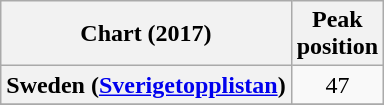<table class="wikitable sortable plainrowheaders" style="text-align:center">
<tr>
<th>Chart (2017)</th>
<th>Peak<br>position</th>
</tr>
<tr>
<th scope="row">Sweden (<a href='#'>Sverigetopplistan</a>)</th>
<td>47</td>
</tr>
<tr>
</tr>
</table>
